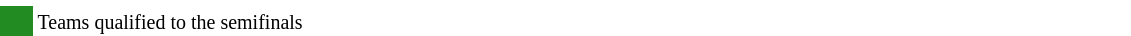<table width=60%>
<tr>
<td style="width: 20px;"></td>
<td bgcolor=#ffffff></td>
</tr>
<tr>
<td bgcolor=#228B22></td>
<td bgcolor=#ffffff><small>Teams qualified to the semifinals</small></td>
</tr>
</table>
